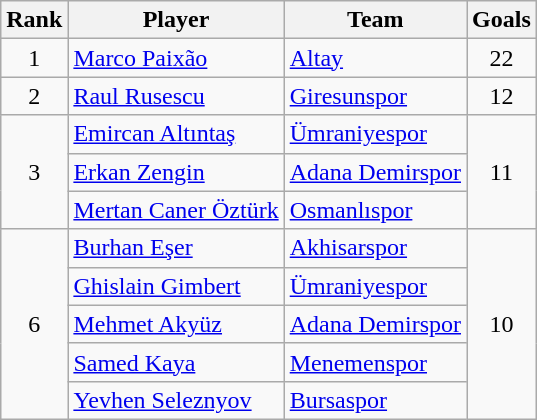<table class="wikitable" style="text-align:center;">
<tr>
<th>Rank</th>
<th>Player</th>
<th>Team</th>
<th>Goals</th>
</tr>
<tr>
<td>1</td>
<td align="left"> <a href='#'>Marco Paixão</a></td>
<td align="left"><a href='#'>Altay</a></td>
<td>22</td>
</tr>
<tr>
<td>2</td>
<td align="left"> <a href='#'>Raul Rusescu</a></td>
<td align="left"><a href='#'>Giresunspor</a></td>
<td>12</td>
</tr>
<tr>
<td rowspan=3>3</td>
<td align="left"> <a href='#'>Emircan Altıntaş</a></td>
<td align="left"><a href='#'>Ümraniyespor</a></td>
<td rowspan=3>11</td>
</tr>
<tr>
<td align="left"> <a href='#'>Erkan Zengin</a></td>
<td align="left"><a href='#'>Adana Demirspor</a></td>
</tr>
<tr>
<td align="left"> <a href='#'>Mertan Caner Öztürk</a></td>
<td align="left"><a href='#'>Osmanlıspor</a></td>
</tr>
<tr>
<td rowspan=5>6</td>
<td align="left"> <a href='#'>Burhan Eşer</a></td>
<td align="left"><a href='#'>Akhisarspor</a></td>
<td rowspan=5>10</td>
</tr>
<tr>
<td align="left"> <a href='#'>Ghislain Gimbert</a></td>
<td align="left"><a href='#'>Ümraniyespor</a></td>
</tr>
<tr>
<td align="left"> <a href='#'>Mehmet Akyüz</a></td>
<td align="left"><a href='#'>Adana Demirspor</a></td>
</tr>
<tr>
<td align="left"> <a href='#'>Samed Kaya</a></td>
<td align="left"><a href='#'>Menemenspor</a></td>
</tr>
<tr>
<td align="left"> <a href='#'>Yevhen Seleznyov</a></td>
<td align="left"><a href='#'>Bursaspor</a></td>
</tr>
</table>
